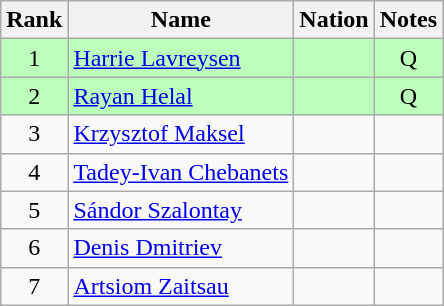<table class="wikitable sortable" style="text-align:center">
<tr>
<th>Rank</th>
<th>Name</th>
<th>Nation</th>
<th>Notes</th>
</tr>
<tr bgcolor=bbffbb>
<td>1</td>
<td align=left><a href='#'>Harrie Lavreysen</a></td>
<td align=left></td>
<td>Q</td>
</tr>
<tr bgcolor=bbffbb>
<td>2</td>
<td align=left><a href='#'>Rayan Helal</a></td>
<td align=left></td>
<td>Q</td>
</tr>
<tr>
<td>3</td>
<td align=left><a href='#'>Krzysztof Maksel</a></td>
<td align=left></td>
<td></td>
</tr>
<tr>
<td>4</td>
<td align=left><a href='#'>Tadey-Ivan Chebanets</a></td>
<td align=left></td>
<td></td>
</tr>
<tr>
<td>5</td>
<td align=left><a href='#'>Sándor Szalontay</a></td>
<td align=left></td>
<td></td>
</tr>
<tr>
<td>6</td>
<td align=left><a href='#'>Denis Dmitriev</a></td>
<td align=left></td>
<td></td>
</tr>
<tr>
<td>7</td>
<td align=left><a href='#'>Artsiom Zaitsau</a></td>
<td align=left></td>
<td></td>
</tr>
</table>
